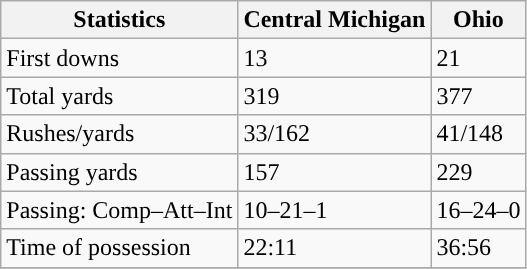<table class="wikitable" style="float: left;">
<tr>
<th>Statistics</th>
<th>Central Michigan</th>
<th>Ohio</th>
</tr>
<tr>
<td>First downs</td>
<td>13</td>
<td>21</td>
</tr>
<tr>
<td>Total yards</td>
<td>319</td>
<td>377</td>
</tr>
<tr>
<td>Rushes/yards</td>
<td>33/162</td>
<td>41/148</td>
</tr>
<tr>
<td>Passing yards</td>
<td>157</td>
<td>229</td>
</tr>
<tr>
<td>Passing: Comp–Att–Int</td>
<td>10–21–1</td>
<td>16–24–0</td>
</tr>
<tr>
<td>Time of possession</td>
<td>22:11</td>
<td>36:56</td>
</tr>
<tr>
</tr>
</table>
